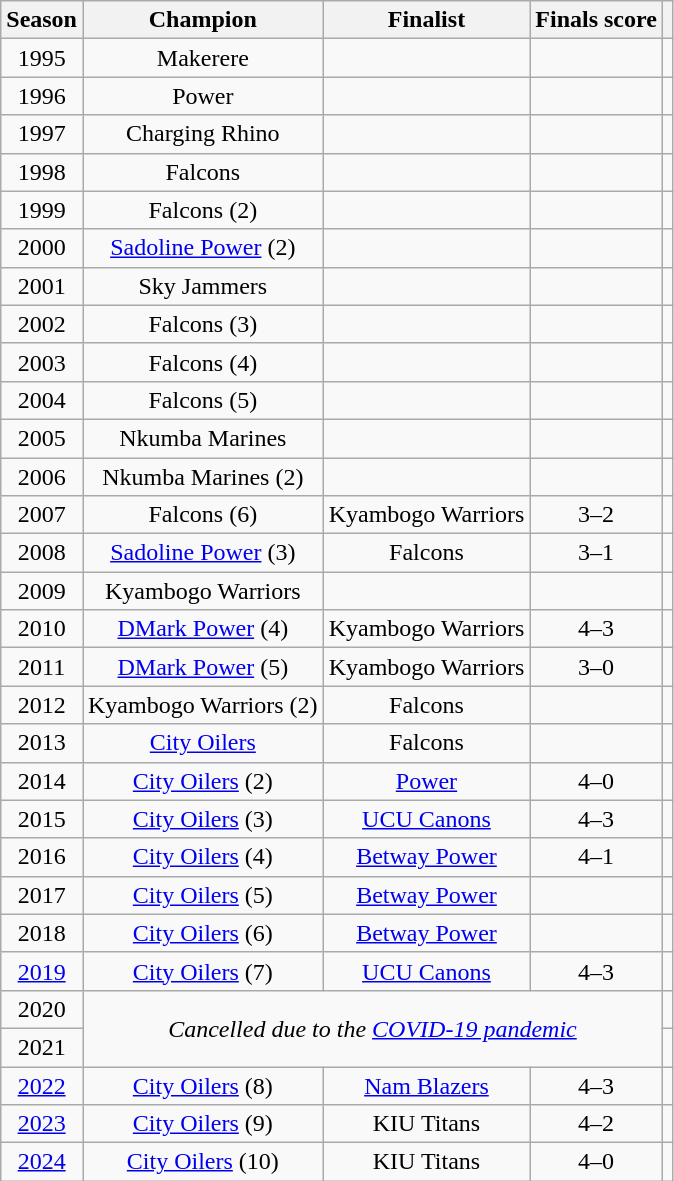<table class="wikitable" style="text-align:center;">
<tr>
<th>Season</th>
<th>Champion</th>
<th>Finalist</th>
<th>Finals score</th>
<th></th>
</tr>
<tr>
<td>1995</td>
<td>Makerere</td>
<td></td>
<td></td>
<td></td>
</tr>
<tr>
<td>1996</td>
<td>Power</td>
<td></td>
<td></td>
<td></td>
</tr>
<tr>
<td>1997</td>
<td>Charging Rhino</td>
<td></td>
<td></td>
<td></td>
</tr>
<tr>
<td>1998</td>
<td>Falcons</td>
<td></td>
<td></td>
<td></td>
</tr>
<tr>
<td>1999</td>
<td>Falcons (2)</td>
<td></td>
<td></td>
<td></td>
</tr>
<tr>
<td>2000</td>
<td><a href='#'>Sadoline Power</a> (2)</td>
<td></td>
<td></td>
<td></td>
</tr>
<tr>
<td>2001</td>
<td>Sky Jammers</td>
<td></td>
<td></td>
<td></td>
</tr>
<tr>
<td>2002</td>
<td>Falcons (3)</td>
<td></td>
<td></td>
<td></td>
</tr>
<tr>
<td>2003</td>
<td>Falcons (4)</td>
<td></td>
<td></td>
<td></td>
</tr>
<tr>
<td>2004</td>
<td>Falcons (5)</td>
<td></td>
<td></td>
<td></td>
</tr>
<tr>
<td>2005</td>
<td>Nkumba Marines</td>
<td></td>
<td></td>
<td></td>
</tr>
<tr>
<td>2006</td>
<td>Nkumba Marines (2)</td>
<td></td>
<td></td>
<td></td>
</tr>
<tr>
<td>2007</td>
<td>Falcons (6)</td>
<td>Kyambogo Warriors</td>
<td>3–2</td>
<td></td>
</tr>
<tr>
<td>2008</td>
<td><a href='#'>Sadoline Power</a> (3)</td>
<td>Falcons</td>
<td>3–1</td>
<td></td>
</tr>
<tr>
<td>2009</td>
<td>Kyambogo Warriors</td>
<td></td>
<td></td>
<td></td>
</tr>
<tr>
<td>2010</td>
<td><a href='#'>DMark Power</a> (4)</td>
<td>Kyambogo Warriors</td>
<td>4–3</td>
<td></td>
</tr>
<tr>
<td>2011</td>
<td><a href='#'>DMark Power</a> (5)</td>
<td>Kyambogo Warriors</td>
<td>3–0</td>
<td></td>
</tr>
<tr>
<td>2012</td>
<td>Kyambogo Warriors (2)</td>
<td>Falcons</td>
<td></td>
<td align=center></td>
</tr>
<tr>
<td>2013</td>
<td><a href='#'>City Oilers</a></td>
<td>Falcons</td>
<td></td>
<td></td>
</tr>
<tr>
<td>2014</td>
<td><a href='#'>City Oilers</a> (2)</td>
<td><a href='#'>Power</a></td>
<td>4–0</td>
<td></td>
</tr>
<tr>
<td>2015</td>
<td><a href='#'>City Oilers</a> (3)</td>
<td><a href='#'>UCU Canons</a></td>
<td>4–3</td>
<td></td>
</tr>
<tr>
<td>2016</td>
<td><a href='#'>City Oilers</a> (4)</td>
<td><a href='#'>Betway Power</a></td>
<td>4–1</td>
<td></td>
</tr>
<tr>
<td>2017</td>
<td><a href='#'>City Oilers</a> (5)</td>
<td><a href='#'>Betway Power</a></td>
<td></td>
<td align=center></td>
</tr>
<tr>
<td>2018</td>
<td><a href='#'>City Oilers</a> (6)</td>
<td><a href='#'>Betway Power</a></td>
<td></td>
<td align=center></td>
</tr>
<tr>
<td><a href='#'>2019</a></td>
<td><a href='#'>City Oilers</a> (7)</td>
<td><a href='#'>UCU Canons</a></td>
<td>4–3</td>
<td align=center></td>
</tr>
<tr>
<td>2020</td>
<td colspan="3" rowspan="2" align="center"><em>Cancelled due to the <a href='#'>COVID-19 pandemic</a></em></td>
<td align=center></td>
</tr>
<tr>
<td>2021</td>
<td></td>
</tr>
<tr>
<td><a href='#'>2022</a></td>
<td><a href='#'>City Oilers</a> (8)</td>
<td><a href='#'>Nam Blazers</a></td>
<td>4–3</td>
<td></td>
</tr>
<tr>
<td><a href='#'>2023</a></td>
<td><a href='#'>City Oilers</a> (9)</td>
<td>KIU Titans</td>
<td>4–2</td>
<td></td>
</tr>
<tr>
<td><a href='#'>2024</a></td>
<td><a href='#'>City Oilers</a> (10)</td>
<td>KIU Titans</td>
<td>4–0</td>
<td></td>
</tr>
</table>
